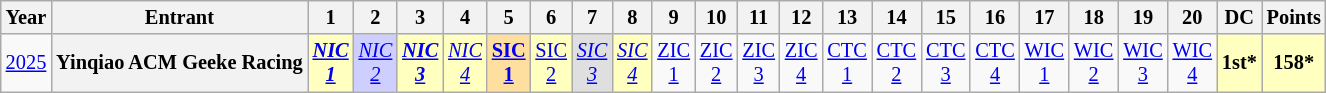<table class="wikitable" style="text-align:center; font-size:85%">
<tr>
<th>Year</th>
<th>Entrant</th>
<th>1</th>
<th>2</th>
<th>3</th>
<th>4</th>
<th>5</th>
<th>6</th>
<th>7</th>
<th>8</th>
<th>9</th>
<th>10</th>
<th>11</th>
<th>12</th>
<th>13</th>
<th>14</th>
<th>15</th>
<th>16</th>
<th>17</th>
<th>18</th>
<th>19</th>
<th>20</th>
<th>DC</th>
<th>Points</th>
</tr>
<tr>
<td><a href='#'>2025</a></td>
<th nowrap>Yinqiao ACM Geeke Racing</th>
<td style="background:#FFFFBF;"><strong><em><a href='#'>NIC<br>1</a></em></strong><br></td>
<td style="background:#CFCFFF;"><em><a href='#'>NIC<br>2</a></em><br></td>
<td style="background:#FFFFBF;"><strong><em><a href='#'>NIC<br>3</a></em></strong><br></td>
<td style="background:#FFFFBF;"><em><a href='#'>NIC<br>4</a></em><br></td>
<td style="background:#FFDF9F;"><strong><a href='#'>SIC<br>1</a></strong><br></td>
<td style="background:#FFFFBF;"><a href='#'>SIC<br>2</a><br></td>
<td style="background:#DFDFDF;"><em><a href='#'>SIC<br>3</a></em><br></td>
<td style="background:#FFFFBF;"><em><a href='#'>SIC<br>4</a></em><br></td>
<td style="background:#;"><a href='#'>ZIC<br>1</a><br></td>
<td style="background:#;"><a href='#'>ZIC<br>2</a><br></td>
<td style="background:#;"><a href='#'>ZIC<br>3</a><br></td>
<td style="background:#;"><a href='#'>ZIC<br>4</a><br></td>
<td style="background:#;"><a href='#'>CTC<br>1</a><br></td>
<td style="background:#;"><a href='#'>CTC<br>2</a><br></td>
<td style="background:#;"><a href='#'>CTC<br>3</a><br></td>
<td style="background:#;"><a href='#'>CTC<br>4</a><br></td>
<td style="background:#;"><a href='#'>WIC<br>1</a><br></td>
<td style="background:#;"><a href='#'>WIC<br>2</a><br></td>
<td style="background:#;"><a href='#'>WIC<br>3</a><br></td>
<td style="background:#;"><a href='#'>WIC<br>4</a><br></td>
<th style="background:#FFFFBF;">1st*</th>
<th style="background:#FFFFBF;">158*</th>
</tr>
</table>
